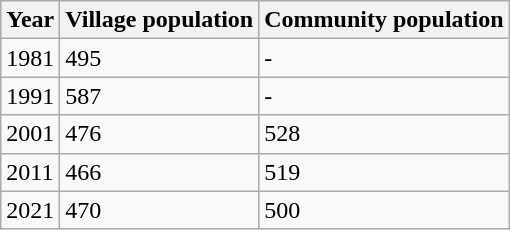<table class="wikitable">
<tr>
<th>Year</th>
<th>Village population</th>
<th>Community population</th>
</tr>
<tr>
<td>1981</td>
<td>495</td>
<td>-</td>
</tr>
<tr>
<td>1991</td>
<td>587</td>
<td>-</td>
</tr>
<tr>
<td>2001</td>
<td>476</td>
<td>528</td>
</tr>
<tr>
<td>2011</td>
<td>466</td>
<td>519</td>
</tr>
<tr>
<td>2021</td>
<td>470</td>
<td>500</td>
</tr>
</table>
